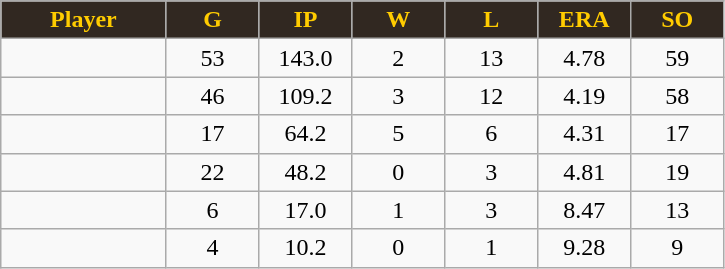<table class="wikitable sortable">
<tr>
<th style="background:#312821; color:#FFCC00"  width="16%">Player</th>
<th style="background:#312821; color:#FFCC00"  width="9%">G</th>
<th style="background:#312821; color:#FFCC00"  width="9%">IP</th>
<th style="background:#312821; color:#FFCC00"  width="9%">W</th>
<th style="background:#312821; color:#FFCC00"  width="9%">L</th>
<th style="background:#312821; color:#FFCC00"  width="9%">ERA</th>
<th style="background:#312821; color:#FFCC00"  width="9%">SO</th>
</tr>
<tr align="center">
<td></td>
<td>53</td>
<td>143.0</td>
<td>2</td>
<td>13</td>
<td>4.78</td>
<td>59</td>
</tr>
<tr align="center">
<td></td>
<td>46</td>
<td>109.2</td>
<td>3</td>
<td>12</td>
<td>4.19</td>
<td>58</td>
</tr>
<tr align="center">
<td></td>
<td>17</td>
<td>64.2</td>
<td>5</td>
<td>6</td>
<td>4.31</td>
<td>17</td>
</tr>
<tr align="center">
<td></td>
<td>22</td>
<td>48.2</td>
<td>0</td>
<td>3</td>
<td>4.81</td>
<td>19</td>
</tr>
<tr align="center">
<td></td>
<td>6</td>
<td>17.0</td>
<td>1</td>
<td>3</td>
<td>8.47</td>
<td>13</td>
</tr>
<tr align="center">
<td></td>
<td>4</td>
<td>10.2</td>
<td>0</td>
<td>1</td>
<td>9.28</td>
<td>9</td>
</tr>
</table>
